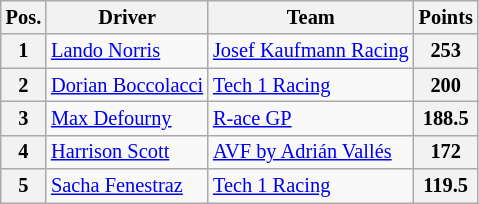<table class="wikitable" style="font-size: 85%">
<tr>
<th>Pos.</th>
<th>Driver</th>
<th>Team</th>
<th>Points</th>
</tr>
<tr>
<th>1</th>
<td> <a href='#'>Lando Norris</a></td>
<td> <a href='#'>Josef Kaufmann Racing</a></td>
<th>253</th>
</tr>
<tr>
<th>2</th>
<td> <a href='#'>Dorian Boccolacci</a></td>
<td> <a href='#'>Tech 1 Racing</a></td>
<th>200</th>
</tr>
<tr>
<th>3</th>
<td> <a href='#'>Max Defourny</a></td>
<td> <a href='#'>R-ace GP</a></td>
<th>188.5</th>
</tr>
<tr>
<th>4</th>
<td> <a href='#'>Harrison Scott</a></td>
<td> <a href='#'>AVF by Adrián Vallés</a></td>
<th>172</th>
</tr>
<tr>
<th>5</th>
<td> <a href='#'>Sacha Fenestraz</a></td>
<td> <a href='#'>Tech 1 Racing</a></td>
<th>119.5</th>
</tr>
</table>
